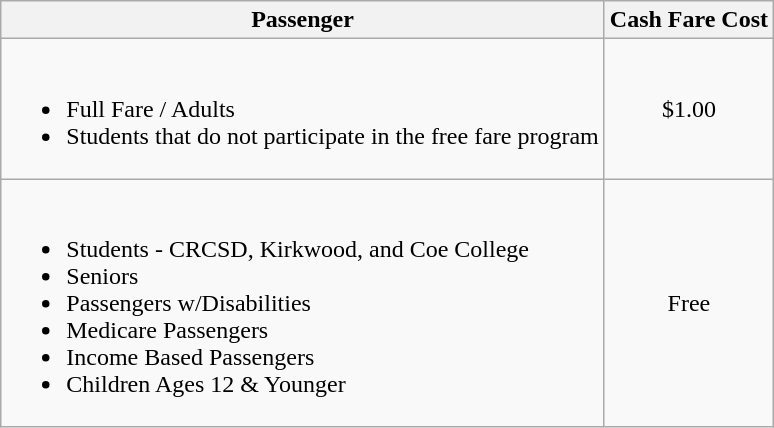<table class="wikitable">
<tr>
<th>Passenger</th>
<th>Cash Fare Cost</th>
</tr>
<tr align="center">
<td align="left"><br><ul><li>Full Fare / Adults</li><li>Students that do not participate in the free fare program</li></ul></td>
<td>$1.00</td>
</tr>
<tr align="center">
<td align="left"><br><ul><li>Students - CRCSD, Kirkwood, and Coe College</li><li>Seniors</li><li>Passengers w/Disabilities</li><li>Medicare Passengers</li><li>Income Based Passengers</li><li>Children Ages 12 & Younger</li></ul></td>
<td>Free</td>
</tr>
</table>
